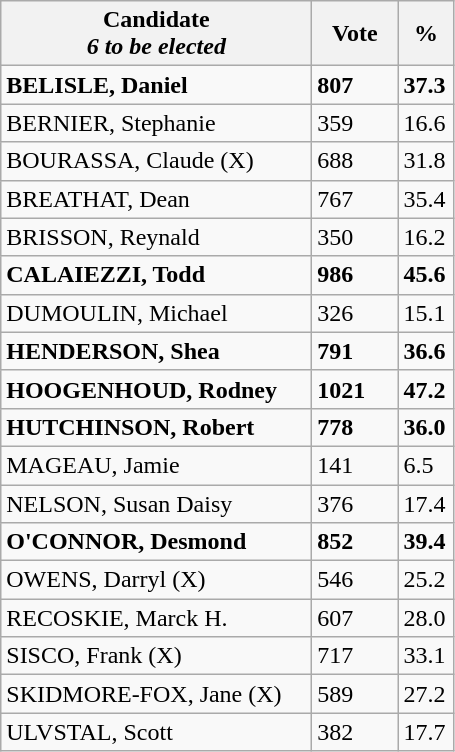<table class="wikitable">
<tr>
<th bgcolor="#DDDDFF" width="200px">Candidate<br><em>6 to be elected</em></th>
<th bgcolor="#DDDDFF" width="50px">Vote</th>
<th bgcolor="#DDDDFF" width="30px">%</th>
</tr>
<tr>
<td><strong>BELISLE, Daniel</strong></td>
<td><strong>807</strong></td>
<td><strong>37.3</strong></td>
</tr>
<tr>
<td>BERNIER, Stephanie</td>
<td>359</td>
<td>16.6</td>
</tr>
<tr>
<td>BOURASSA, Claude (X)</td>
<td>688</td>
<td>31.8</td>
</tr>
<tr>
<td>BREATHAT, Dean</td>
<td>767</td>
<td>35.4</td>
</tr>
<tr>
<td>BRISSON, Reynald</td>
<td>350</td>
<td>16.2</td>
</tr>
<tr>
<td><strong>CALAIEZZI, Todd</strong></td>
<td><strong>986</strong></td>
<td><strong>45.6</strong></td>
</tr>
<tr>
<td>DUMOULIN, Michael</td>
<td>326</td>
<td>15.1</td>
</tr>
<tr>
<td><strong>HENDERSON, Shea</strong></td>
<td><strong>791</strong></td>
<td><strong>36.6</strong></td>
</tr>
<tr>
<td><strong>HOOGENHOUD, Rodney</strong></td>
<td><strong>1021</strong></td>
<td><strong>47.2</strong></td>
</tr>
<tr>
<td><strong>HUTCHINSON, Robert</strong></td>
<td><strong>778</strong></td>
<td><strong>36.0</strong></td>
</tr>
<tr>
<td>MAGEAU, Jamie</td>
<td>141</td>
<td>6.5</td>
</tr>
<tr>
<td>NELSON, Susan Daisy</td>
<td>376</td>
<td>17.4</td>
</tr>
<tr>
<td><strong>O'CONNOR, Desmond</strong></td>
<td><strong>852</strong></td>
<td><strong>39.4</strong></td>
</tr>
<tr>
<td>OWENS, Darryl (X)</td>
<td>546</td>
<td>25.2</td>
</tr>
<tr>
<td>RECOSKIE, Marck H.</td>
<td>607</td>
<td>28.0</td>
</tr>
<tr>
<td>SISCO, Frank (X)</td>
<td>717</td>
<td>33.1</td>
</tr>
<tr>
<td>SKIDMORE-FOX, Jane (X)</td>
<td>589</td>
<td>27.2</td>
</tr>
<tr>
<td>ULVSTAL, Scott</td>
<td>382</td>
<td>17.7</td>
</tr>
</table>
